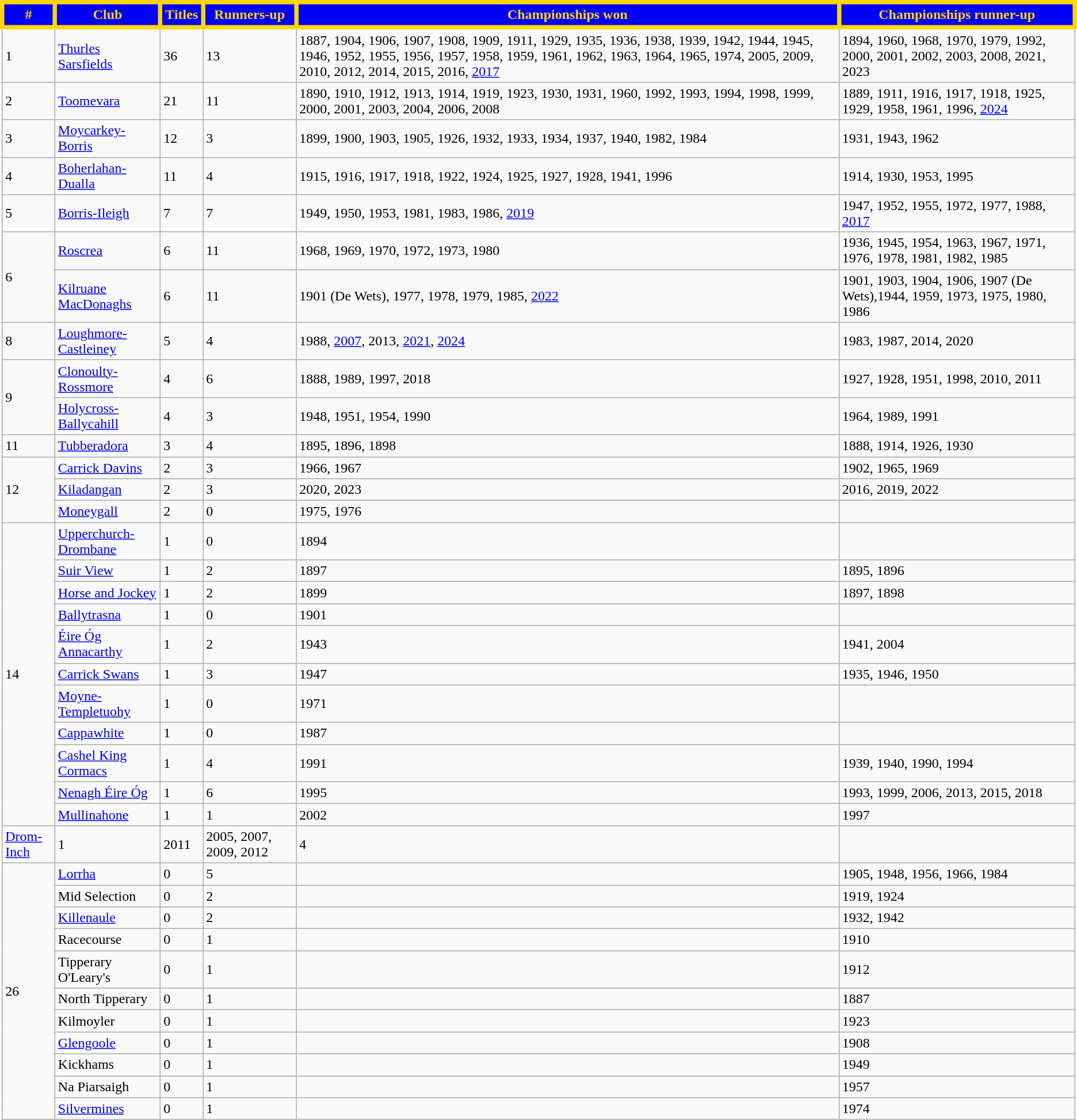<table class="wikitable sortable">
<tr>
<th style="background:blue;color:gold;border:5px solid gold">#</th>
<th style="background:blue;color:gold;border:5px solid gold">Club</th>
<th style="background:blue;color:gold;border:5px solid gold">Titles</th>
<th style="background:blue;color:gold;border:5px solid gold">Runners-up</th>
<th style="background:blue;color:gold;border:5px solid gold">Championships won</th>
<th style="background:blue;color:gold;border:5px solid gold">Championships runner-up</th>
</tr>
<tr>
<td>1</td>
<td> <a href='#'>Thurles Sarsfields</a></td>
<td>36</td>
<td>13</td>
<td>1887, 1904, 1906, 1907, 1908, 1909, 1911, 1929, 1935, 1936, 1938, 1939, 1942, 1944, 1945, 1946, 1952, 1955, 1956, 1957, 1958, 1959, 1961, 1962, 1963, 1964, 1965, 1974, 2005, 2009, 2010, 2012, 2014, 2015, 2016, <a href='#'>2017</a></td>
<td>1894, 1960, 1968, 1970, 1979, 1992, 2000, 2001, 2002, 2003, 2008, 2021, 2023</td>
</tr>
<tr>
<td>2</td>
<td> <a href='#'>Toomevara</a></td>
<td>21</td>
<td>11</td>
<td>1890, 1910, 1912, 1913, 1914, 1919, 1923, 1930, 1931, 1960, 1992, 1993, 1994, 1998, 1999, 2000, 2001, 2003, 2004, 2006, 2008</td>
<td>1889, 1911, 1916, 1917, 1918, 1925, 1929, 1958, 1961, 1996, <a href='#'>2024</a></td>
</tr>
<tr>
<td>3</td>
<td> <a href='#'>Moycarkey-Borris</a></td>
<td>12</td>
<td>3</td>
<td>1899, 1900, 1903, 1905, 1926, 1932, 1933, 1934, 1937, 1940, 1982, 1984</td>
<td>1931, 1943, 1962</td>
</tr>
<tr>
<td>4</td>
<td> <a href='#'>Boherlahan-Dualla</a></td>
<td>11</td>
<td>4</td>
<td>1915, 1916, 1917, 1918, 1922, 1924, 1925, 1927, 1928, 1941, 1996</td>
<td>1914, 1930, 1953, 1995</td>
</tr>
<tr>
<td>5</td>
<td> <a href='#'>Borris-Ileigh</a></td>
<td>7</td>
<td>7</td>
<td>1949, 1950, 1953, 1981, 1983, 1986, <a href='#'>2019</a></td>
<td>1947, 1952, 1955, 1972, 1977, 1988, <a href='#'>2017</a></td>
</tr>
<tr>
<td rowspan="2">6</td>
<td> <a href='#'>Roscrea</a></td>
<td>6</td>
<td>11</td>
<td>1968, 1969, 1970, 1972, 1973, 1980</td>
<td>1936, 1945, 1954, 1963, 1967, 1971, 1976, 1978, 1981, 1982, 1985</td>
</tr>
<tr>
<td><a href='#'>Kilruane MacDonaghs</a></td>
<td>6</td>
<td>11</td>
<td>1901 (De Wets), 1977, 1978, 1979, 1985, <a href='#'>2022</a></td>
<td>1901, 1903, 1904, 1906, 1907 (De Wets),1944, 1959, 1973, 1975, 1980, 1986</td>
</tr>
<tr>
<td>8</td>
<td> <a href='#'>Loughmore-Castleiney</a></td>
<td>5</td>
<td>4</td>
<td>1988, <a href='#'>2007</a>, 2013, <a href='#'>2021</a>, <a href='#'>2024</a></td>
<td>1983, 1987, 2014, 2020</td>
</tr>
<tr>
<td rowspan="2">9</td>
<td> <a href='#'>Clonoulty-Rossmore</a></td>
<td>4</td>
<td>6</td>
<td>1888, 1989, 1997, 2018</td>
<td>1927, 1928, 1951, 1998, 2010, 2011</td>
</tr>
<tr>
<td> <a href='#'>Holycross-Ballycahill</a></td>
<td>4</td>
<td>3</td>
<td>1948, 1951, 1954, 1990</td>
<td>1964, 1989, 1991</td>
</tr>
<tr>
<td>11</td>
<td><a href='#'>Tubberadora</a></td>
<td>3</td>
<td>4</td>
<td>1895, 1896, 1898</td>
<td>1888, 1914, 1926, 1930</td>
</tr>
<tr>
<td rowspan="3">12</td>
<td> <a href='#'>Carrick Davins</a></td>
<td>2</td>
<td>3</td>
<td>1966, 1967</td>
<td>1902, 1965, 1969</td>
</tr>
<tr>
<td><a href='#'>Kiladangan</a></td>
<td>2</td>
<td>3</td>
<td>2020, 2023</td>
<td>2016, 2019, 2022</td>
</tr>
<tr>
<td><a href='#'>Moneygall</a></td>
<td>2</td>
<td>0</td>
<td>1975, 1976</td>
<td></td>
</tr>
<tr>
<td rowspan="11">14</td>
<td> <a href='#'>Upperchurch-Drombane</a></td>
<td>1</td>
<td>0</td>
<td>1894</td>
<td></td>
</tr>
<tr>
<td><a href='#'>Suir View</a></td>
<td>1</td>
<td>2</td>
<td>1897</td>
<td>1895, 1896</td>
</tr>
<tr>
<td><a href='#'>Horse and Jockey</a></td>
<td>1</td>
<td>2</td>
<td>1899</td>
<td>1897, 1898</td>
</tr>
<tr>
<td><a href='#'>Ballytrasna</a></td>
<td>1</td>
<td>0</td>
<td>1901</td>
<td></td>
</tr>
<tr>
<td><a href='#'>Éire Óg Annacarthy</a></td>
<td>1</td>
<td>2</td>
<td>1943</td>
<td>1941, 2004</td>
</tr>
<tr>
<td><a href='#'>Carrick Swans</a></td>
<td>1</td>
<td>3</td>
<td>1947</td>
<td>1935, 1946, 1950</td>
</tr>
<tr>
<td><a href='#'>Moyne-Templetuohy</a></td>
<td>1</td>
<td>0</td>
<td>1971</td>
<td></td>
</tr>
<tr>
<td><a href='#'>Cappawhite</a></td>
<td>1</td>
<td>0</td>
<td>1987</td>
<td></td>
</tr>
<tr>
<td><a href='#'>Cashel King Cormacs</a></td>
<td>1</td>
<td>4</td>
<td>1991</td>
<td>1939, 1940, 1990, 1994</td>
</tr>
<tr>
<td><a href='#'>Nenagh Éire Óg</a></td>
<td>1</td>
<td>6</td>
<td>1995</td>
<td>1993, 1999, 2006, 2013, 2015, 2018</td>
</tr>
<tr>
<td><a href='#'>Mullinahone</a></td>
<td>1</td>
<td>1</td>
<td>2002</td>
<td>1997</td>
</tr>
<tr>
<td><a href='#'>Drom-Inch</a></td>
<td>1</td>
<td>2011</td>
<td>2005, 2007, 2009, 2012</td>
<td>4</td>
</tr>
<tr>
<td rowspan="11">26</td>
<td><a href='#'>Lorrha</a></td>
<td>0</td>
<td>5</td>
<td></td>
<td>1905, 1948, 1956, 1966, 1984</td>
</tr>
<tr>
<td>Mid Selection</td>
<td>0</td>
<td>2</td>
<td></td>
<td>1919, 1924</td>
</tr>
<tr>
<td><a href='#'>Killenaule</a></td>
<td>0</td>
<td>2</td>
<td></td>
<td>1932, 1942</td>
</tr>
<tr>
<td>Racecourse</td>
<td>0</td>
<td>1</td>
<td></td>
<td>1910</td>
</tr>
<tr>
<td>Tipperary O'Leary's</td>
<td>0</td>
<td>1</td>
<td></td>
<td>1912</td>
</tr>
<tr>
<td>North Tipperary</td>
<td>0</td>
<td>1</td>
<td></td>
<td>1887</td>
</tr>
<tr>
<td>Kilmoyler</td>
<td>0</td>
<td>1</td>
<td></td>
<td>1923</td>
</tr>
<tr>
<td><a href='#'>Glengoole</a></td>
<td>0</td>
<td>1</td>
<td></td>
<td>1908</td>
</tr>
<tr>
<td>Kickhams</td>
<td>0</td>
<td>1</td>
<td></td>
<td>1949</td>
</tr>
<tr>
<td>Na Piarsaigh</td>
<td>0</td>
<td>1</td>
<td></td>
<td>1957</td>
</tr>
<tr>
<td><a href='#'>Silvermines</a></td>
<td>0</td>
<td>1</td>
<td></td>
<td>1974</td>
</tr>
</table>
